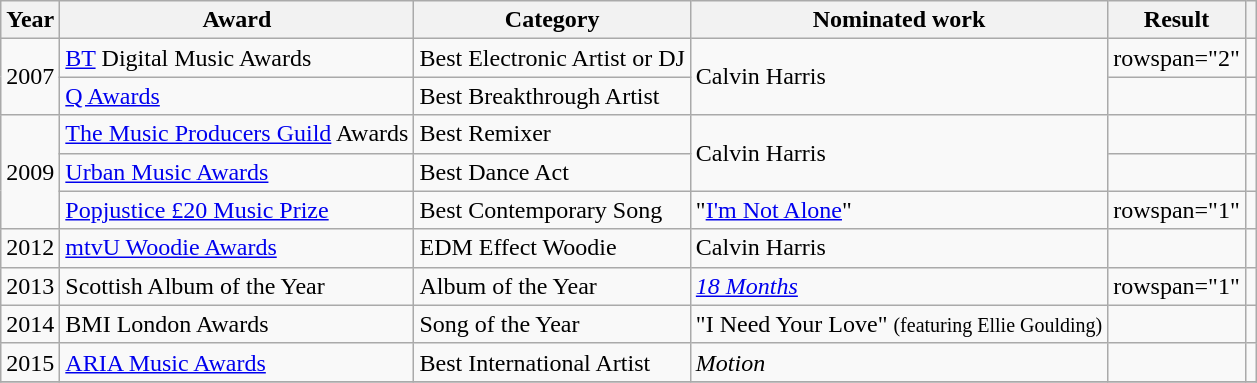<table class=wikitable>
<tr>
<th>Year</th>
<th>Award</th>
<th>Category</th>
<th>Nominated work</th>
<th>Result</th>
<th></th>
</tr>
<tr>
<td rowspan="2">2007</td>
<td><a href='#'>BT</a> Digital Music Awards</td>
<td>Best Electronic Artist or DJ</td>
<td rowspan="2">Calvin Harris</td>
<td>rowspan="2" </td>
<td></td>
</tr>
<tr>
<td><a href='#'>Q Awards</a></td>
<td>Best Breakthrough Artist</td>
<td></td>
</tr>
<tr>
<td rowspan="3">2009</td>
<td><a href='#'>The Music Producers Guild</a> Awards</td>
<td>Best Remixer</td>
<td rowspan="2">Calvin Harris</td>
<td></td>
<td></td>
</tr>
<tr>
<td><a href='#'>Urban Music Awards</a></td>
<td>Best Dance Act</td>
<td></td>
<td></td>
</tr>
<tr>
<td><a href='#'>Popjustice £20 Music Prize</a></td>
<td>Best Contemporary Song</td>
<td>"<a href='#'>I'm Not Alone</a>"</td>
<td>rowspan="1" </td>
<td></td>
</tr>
<tr>
<td rowspan="1">2012</td>
<td><a href='#'>mtvU Woodie Awards</a></td>
<td>EDM Effect Woodie</td>
<td>Calvin Harris</td>
<td></td>
<td></td>
</tr>
<tr>
<td rowspan="1">2013</td>
<td>Scottish Album of the Year</td>
<td>Album of the Year</td>
<td><em><a href='#'>18 Months</a></em></td>
<td>rowspan="1" </td>
<td></td>
</tr>
<tr>
<td rowspan="1">2014</td>
<td>BMI London Awards</td>
<td>Song of the Year</td>
<td>"I Need Your Love" <small>(featuring Ellie Goulding)</small></td>
<td></td>
<td></td>
</tr>
<tr>
<td rowspan="1">2015</td>
<td><a href='#'>ARIA Music Awards</a></td>
<td>Best International Artist</td>
<td><em>Motion</em></td>
<td></td>
<td></td>
</tr>
<tr>
</tr>
</table>
